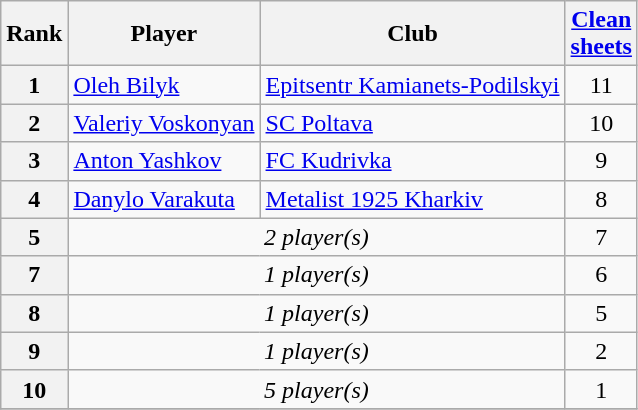<table class="wikitable" style="text-align:center">
<tr>
<th>Rank</th>
<th>Player</th>
<th>Club</th>
<th><a href='#'>Clean<br>sheets</a></th>
</tr>
<tr>
<th rowspan=1>1</th>
<td align="left"><a href='#'>Oleh Bilyk</a></td>
<td align="left"><a href='#'>Epitsentr Kamianets-Podilskyi</a></td>
<td rowspan=1>11</td>
</tr>
<tr>
<th rowspan=1>2</th>
<td align="left"> <a href='#'>Valeriy Voskonyan</a></td>
<td align="left"><a href='#'>SC Poltava</a></td>
<td rowspan=1>10</td>
</tr>
<tr>
<th rowspan=1>3</th>
<td align="left"><a href='#'>Anton Yashkov</a></td>
<td align="left"><a href='#'>FC Kudrivka</a></td>
<td rowspan=1>9</td>
</tr>
<tr>
<th rowspan=1>4</th>
<td align="left"><a href='#'>Danylo Varakuta</a></td>
<td align="left"><a href='#'>Metalist 1925 Kharkiv</a></td>
<td rowspan=1>8</td>
</tr>
<tr>
<th align=center>5</th>
<td colspan=2 align=center><em>2 player(s)</em></td>
<td align=center>7</td>
</tr>
<tr>
<th align=center>7</th>
<td colspan=2 align=center><em>1 player(s)</em></td>
<td align=center>6</td>
</tr>
<tr>
<th align=center>8</th>
<td colspan=2 align=center><em>1 player(s)</em></td>
<td align=center>5</td>
</tr>
<tr>
<th align=center>9</th>
<td colspan=2 align=center><em>1 player(s)</em></td>
<td align=center>2</td>
</tr>
<tr>
<th align=center>10</th>
<td colspan=2 align=center><em>5 player(s)</em></td>
<td align=center>1</td>
</tr>
<tr>
</tr>
</table>
